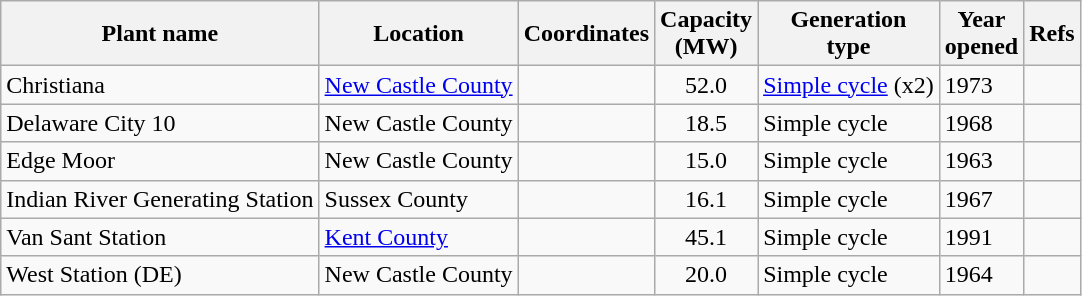<table class="wikitable sortable">
<tr>
<th>Plant name</th>
<th>Location</th>
<th>Coordinates</th>
<th>Capacity<br>(MW)</th>
<th>Generation<br>type</th>
<th>Year<br>opened</th>
<th>Refs</th>
</tr>
<tr>
<td>Christiana</td>
<td><a href='#'>New Castle County</a></td>
<td></td>
<td align=center>52.0</td>
<td><a href='#'>Simple cycle</a> (x2)</td>
<td>1973</td>
<td></td>
</tr>
<tr>
<td>Delaware City 10</td>
<td>New Castle County</td>
<td></td>
<td align=center>18.5</td>
<td>Simple cycle</td>
<td>1968</td>
<td></td>
</tr>
<tr>
<td>Edge Moor</td>
<td>New Castle County</td>
<td></td>
<td align=center>15.0</td>
<td>Simple cycle</td>
<td>1963</td>
<td></td>
</tr>
<tr>
<td>Indian River Generating Station</td>
<td>Sussex County</td>
<td></td>
<td align=center>16.1</td>
<td>Simple cycle</td>
<td>1967</td>
<td></td>
</tr>
<tr>
<td>Van Sant Station</td>
<td><a href='#'>Kent County</a></td>
<td></td>
<td align=center>45.1</td>
<td>Simple cycle</td>
<td>1991</td>
<td></td>
</tr>
<tr>
<td>West Station (DE)</td>
<td>New Castle County</td>
<td></td>
<td align=center>20.0</td>
<td>Simple cycle</td>
<td>1964</td>
<td></td>
</tr>
</table>
